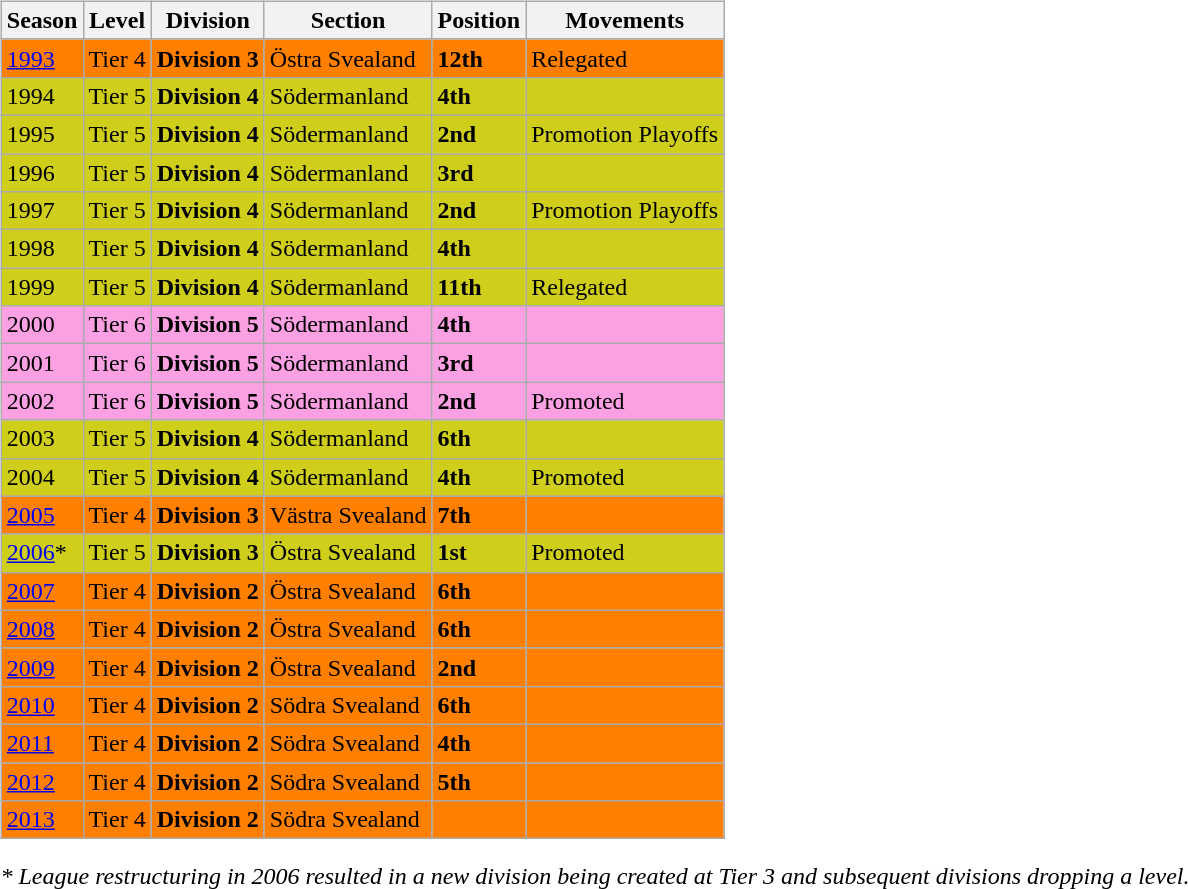<table>
<tr>
<td valign="top" width=0%><br><table class="wikitable">
<tr style="background:#f0f6fa;">
<th><strong>Season</strong></th>
<th><strong>Level</strong></th>
<th><strong>Division</strong></th>
<th><strong>Section</strong></th>
<th><strong>Position</strong></th>
<th><strong>Movements</strong></th>
</tr>
<tr>
<td style="background:#FF7F00;"><a href='#'>1993</a></td>
<td style="background:#FF7F00;">Tier 4</td>
<td style="background:#FF7F00;"><strong>Division 3</strong></td>
<td style="background:#FF7F00;">Östra Svealand</td>
<td style="background:#FF7F00;"><strong>12th</strong></td>
<td style="background:#FF7F00;">Relegated</td>
</tr>
<tr>
<td style="background:#CECE1B;">1994</td>
<td style="background:#CECE1B;">Tier 5</td>
<td style="background:#CECE1B;"><strong>Division 4</strong></td>
<td style="background:#CECE1B;">Södermanland</td>
<td style="background:#CECE1B;"><strong>4th</strong></td>
<td style="background:#CECE1B;"></td>
</tr>
<tr>
<td style="background:#CECE1B;">1995</td>
<td style="background:#CECE1B;">Tier 5</td>
<td style="background:#CECE1B;"><strong>Division 4</strong></td>
<td style="background:#CECE1B;">Södermanland</td>
<td style="background:#CECE1B;"><strong>2nd</strong></td>
<td style="background:#CECE1B;">Promotion Playoffs</td>
</tr>
<tr>
<td style="background:#CECE1B;">1996</td>
<td style="background:#CECE1B;">Tier 5</td>
<td style="background:#CECE1B;"><strong>Division 4</strong></td>
<td style="background:#CECE1B;">Södermanland</td>
<td style="background:#CECE1B;"><strong>3rd</strong></td>
<td style="background:#CECE1B;"></td>
</tr>
<tr>
<td style="background:#CECE1B;">1997</td>
<td style="background:#CECE1B;">Tier 5</td>
<td style="background:#CECE1B;"><strong>Division 4</strong></td>
<td style="background:#CECE1B;">Södermanland</td>
<td style="background:#CECE1B;"><strong>2nd</strong></td>
<td style="background:#CECE1B;">Promotion Playoffs</td>
</tr>
<tr>
<td style="background:#CECE1B;">1998</td>
<td style="background:#CECE1B;">Tier 5</td>
<td style="background:#CECE1B;"><strong>Division 4</strong></td>
<td style="background:#CECE1B;">Södermanland</td>
<td style="background:#CECE1B;"><strong>4th</strong></td>
<td style="background:#CECE1B;"></td>
</tr>
<tr>
<td style="background:#CECE1B;">1999</td>
<td style="background:#CECE1B;">Tier 5</td>
<td style="background:#CECE1B;"><strong>Division 4</strong></td>
<td style="background:#CECE1B;">Södermanland</td>
<td style="background:#CECE1B;"><strong>11th</strong></td>
<td style="background:#CECE1B;">Relegated</td>
</tr>
<tr>
<td style="background:#FBA0E3;">2000</td>
<td style="background:#FBA0E3;">Tier 6</td>
<td style="background:#FBA0E3;"><strong>Division 5</strong></td>
<td style="background:#FBA0E3;">Södermanland</td>
<td style="background:#FBA0E3;"><strong>4th</strong></td>
<td style="background:#FBA0E3;"></td>
</tr>
<tr>
<td style="background:#FBA0E3;">2001</td>
<td style="background:#FBA0E3;">Tier 6</td>
<td style="background:#FBA0E3;"><strong>Division 5</strong></td>
<td style="background:#FBA0E3;">Södermanland</td>
<td style="background:#FBA0E3;"><strong>3rd</strong></td>
<td style="background:#FBA0E3;"></td>
</tr>
<tr>
<td style="background:#FBA0E3;">2002</td>
<td style="background:#FBA0E3;">Tier 6</td>
<td style="background:#FBA0E3;"><strong>Division 5</strong></td>
<td style="background:#FBA0E3;">Södermanland</td>
<td style="background:#FBA0E3;"><strong>2nd</strong></td>
<td style="background:#FBA0E3;">Promoted</td>
</tr>
<tr>
<td style="background:#CECE1B;">2003</td>
<td style="background:#CECE1B;">Tier 5</td>
<td style="background:#CECE1B;"><strong>Division 4</strong></td>
<td style="background:#CECE1B;">Södermanland</td>
<td style="background:#CECE1B;"><strong>6th</strong></td>
<td style="background:#CECE1B;"></td>
</tr>
<tr>
<td style="background:#CECE1B;">2004</td>
<td style="background:#CECE1B;">Tier 5</td>
<td style="background:#CECE1B;"><strong>Division 4</strong></td>
<td style="background:#CECE1B;">Södermanland</td>
<td style="background:#CECE1B;"><strong>4th</strong></td>
<td style="background:#CECE1B;">Promoted</td>
</tr>
<tr>
<td style="background:#FF7F00;"><a href='#'>2005</a></td>
<td style="background:#FF7F00;">Tier 4</td>
<td style="background:#FF7F00;"><strong>Division 3</strong></td>
<td style="background:#FF7F00;">Västra Svealand</td>
<td style="background:#FF7F00;"><strong>7th</strong></td>
<td style="background:#FF7F00;"></td>
</tr>
<tr>
<td style="background:#CECE1B;"><a href='#'>2006</a>*</td>
<td style="background:#CECE1B;">Tier 5</td>
<td style="background:#CECE1B;"><strong>Division 3</strong></td>
<td style="background:#CECE1B;">Östra Svealand</td>
<td style="background:#CECE1B;"><strong>1st</strong></td>
<td style="background:#CECE1B;">Promoted</td>
</tr>
<tr>
<td style="background:#FF7F00;"><a href='#'>2007</a></td>
<td style="background:#FF7F00;">Tier 4</td>
<td style="background:#FF7F00;"><strong>Division 2</strong></td>
<td style="background:#FF7F00;">Östra Svealand</td>
<td style="background:#FF7F00;"><strong>6th</strong></td>
<td style="background:#FF7F00;"></td>
</tr>
<tr>
<td style="background:#FF7F00;"><a href='#'>2008</a></td>
<td style="background:#FF7F00;">Tier 4</td>
<td style="background:#FF7F00;"><strong>Division 2</strong></td>
<td style="background:#FF7F00;">Östra Svealand</td>
<td style="background:#FF7F00;"><strong>6th</strong></td>
<td style="background:#FF7F00;"></td>
</tr>
<tr>
<td style="background:#FF7F00;"><a href='#'>2009</a></td>
<td style="background:#FF7F00;">Tier 4</td>
<td style="background:#FF7F00;"><strong>Division 2</strong></td>
<td style="background:#FF7F00;">Östra Svealand</td>
<td style="background:#FF7F00;"><strong>2nd</strong></td>
<td style="background:#FF7F00;"></td>
</tr>
<tr>
<td style="background:#FF7F00;"><a href='#'>2010</a></td>
<td style="background:#FF7F00;">Tier 4</td>
<td style="background:#FF7F00;"><strong>Division 2</strong></td>
<td style="background:#FF7F00;">Södra Svealand</td>
<td style="background:#FF7F00;"><strong>6th</strong></td>
<td style="background:#FF7F00;"></td>
</tr>
<tr>
<td style="background:#FF7F00;"><a href='#'>2011</a></td>
<td style="background:#FF7F00;">Tier 4</td>
<td style="background:#FF7F00;"><strong>Division 2</strong></td>
<td style="background:#FF7F00;">Södra Svealand</td>
<td style="background:#FF7F00;"><strong>4th</strong></td>
<td style="background:#FF7F00;"></td>
</tr>
<tr>
<td style="background:#FF7F00;"><a href='#'>2012</a></td>
<td style="background:#FF7F00;">Tier 4</td>
<td style="background:#FF7F00;"><strong>Division 2</strong></td>
<td style="background:#FF7F00;">Södra Svealand</td>
<td style="background:#FF7F00;"><strong>5th</strong></td>
<td style="background:#FF7F00;"></td>
</tr>
<tr>
<td style="background:#FF7F00;"><a href='#'>2013</a></td>
<td style="background:#FF7F00;">Tier 4</td>
<td style="background:#FF7F00;"><strong>Division 2</strong></td>
<td style="background:#FF7F00;">Södra Svealand</td>
<td style="background:#FF7F00;"></td>
<td style="background:#FF7F00;"></td>
</tr>
</table>
<em>* League restructuring in 2006 resulted in a new division being created at Tier 3 and subsequent divisions dropping a level.</em>

</td>
</tr>
</table>
